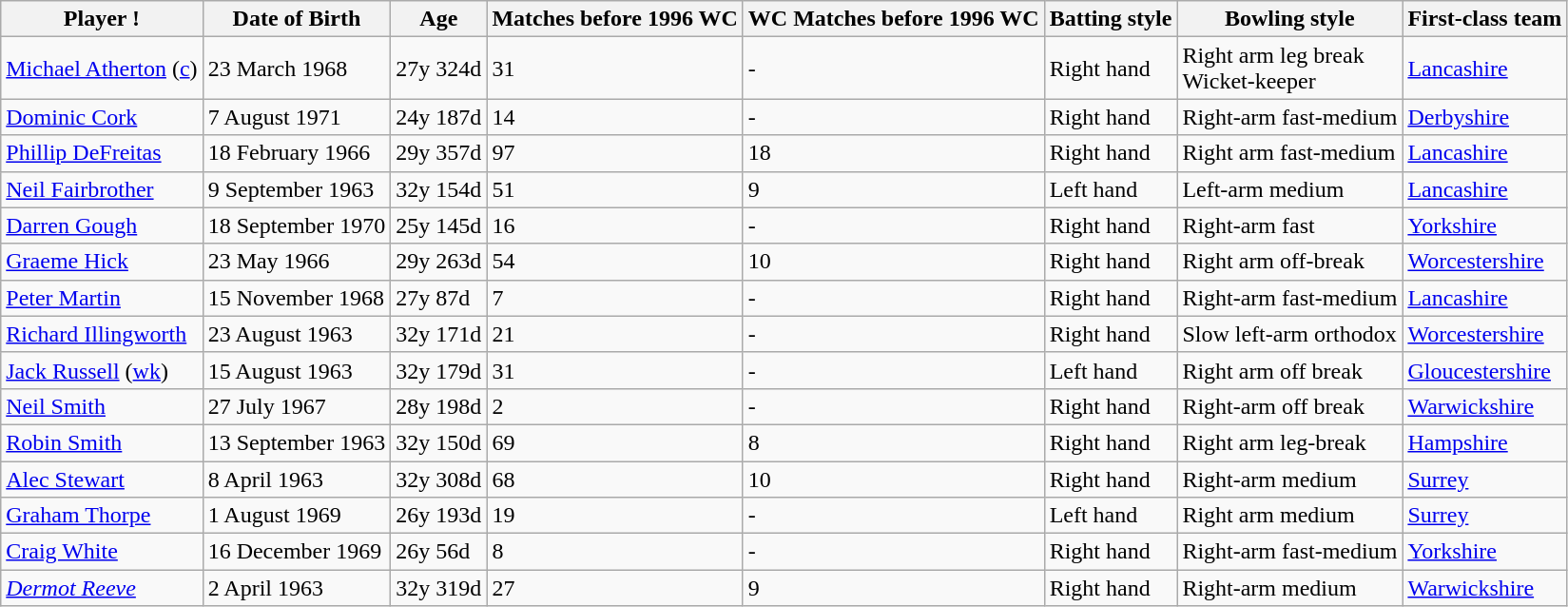<table class="wikitable">
<tr>
<th>Player !</th>
<th>Date of Birth</th>
<th>Age</th>
<th>Matches before 1996 WC</th>
<th>WC Matches before 1996 WC</th>
<th>Batting style</th>
<th>Bowling style</th>
<th>First-class team</th>
</tr>
<tr>
<td><a href='#'>Michael Atherton</a> (<a href='#'>c</a>)</td>
<td>23 March 1968</td>
<td>27y 324d</td>
<td>31</td>
<td>-</td>
<td>Right hand</td>
<td>Right arm leg break<br>Wicket-keeper</td>
<td> <a href='#'>Lancashire</a></td>
</tr>
<tr>
<td><a href='#'>Dominic Cork</a></td>
<td>7 August 1971</td>
<td>24y 187d</td>
<td>14</td>
<td>-</td>
<td>Right hand</td>
<td>Right-arm fast-medium</td>
<td> <a href='#'>Derbyshire</a></td>
</tr>
<tr>
<td><a href='#'>Phillip DeFreitas</a></td>
<td>18 February 1966</td>
<td>29y 357d</td>
<td>97</td>
<td>18</td>
<td>Right hand</td>
<td>Right arm fast-medium</td>
<td> <a href='#'>Lancashire</a></td>
</tr>
<tr>
<td><a href='#'>Neil Fairbrother</a></td>
<td>9 September 1963</td>
<td>32y 154d</td>
<td>51</td>
<td>9</td>
<td>Left hand</td>
<td>Left-arm medium</td>
<td> <a href='#'>Lancashire</a></td>
</tr>
<tr>
<td><a href='#'>Darren Gough</a></td>
<td>18 September 1970</td>
<td>25y 145d</td>
<td>16</td>
<td>-</td>
<td>Right hand</td>
<td>Right-arm fast</td>
<td> <a href='#'>Yorkshire</a></td>
</tr>
<tr>
<td><a href='#'>Graeme Hick</a></td>
<td>23 May 1966</td>
<td>29y 263d</td>
<td>54</td>
<td>10</td>
<td>Right hand</td>
<td>Right arm off-break</td>
<td> <a href='#'>Worcestershire</a></td>
</tr>
<tr>
<td><a href='#'>Peter Martin</a></td>
<td>15 November 1968</td>
<td>27y 87d</td>
<td>7</td>
<td>-</td>
<td>Right hand</td>
<td>Right-arm fast-medium</td>
<td> <a href='#'>Lancashire</a></td>
</tr>
<tr>
<td><a href='#'>Richard Illingworth</a></td>
<td>23 August 1963</td>
<td>32y 171d</td>
<td>21</td>
<td>-</td>
<td>Right hand</td>
<td>Slow left-arm orthodox</td>
<td> <a href='#'>Worcestershire</a></td>
</tr>
<tr>
<td><a href='#'>Jack Russell</a> (<a href='#'>wk</a>)</td>
<td>15 August 1963</td>
<td>32y 179d</td>
<td>31</td>
<td>-</td>
<td>Left hand</td>
<td>Right arm off break</td>
<td> <a href='#'>Gloucestershire</a></td>
</tr>
<tr>
<td><a href='#'>Neil Smith</a></td>
<td>27 July 1967</td>
<td>28y 198d</td>
<td>2</td>
<td>-</td>
<td>Right hand</td>
<td>Right-arm off break</td>
<td> <a href='#'>Warwickshire</a></td>
</tr>
<tr>
<td><a href='#'>Robin Smith</a></td>
<td>13 September 1963</td>
<td>32y 150d</td>
<td>69</td>
<td>8</td>
<td>Right hand</td>
<td>Right arm leg-break</td>
<td> <a href='#'>Hampshire</a></td>
</tr>
<tr>
<td><a href='#'>Alec Stewart</a></td>
<td>8 April 1963</td>
<td>32y 308d</td>
<td>68</td>
<td>10</td>
<td>Right hand</td>
<td>Right-arm medium</td>
<td> <a href='#'>Surrey</a></td>
</tr>
<tr>
<td><a href='#'>Graham Thorpe</a></td>
<td>1 August 1969</td>
<td>26y 193d</td>
<td>19</td>
<td>-</td>
<td>Left hand</td>
<td>Right arm medium</td>
<td> <a href='#'>Surrey</a></td>
</tr>
<tr>
<td><a href='#'>Craig White</a></td>
<td>16 December 1969</td>
<td>26y 56d</td>
<td>8</td>
<td>-</td>
<td>Right hand</td>
<td>Right-arm fast-medium</td>
<td> <a href='#'>Yorkshire</a></td>
</tr>
<tr>
<td><em><a href='#'>Dermot Reeve</a></em></td>
<td>2 April 1963</td>
<td>32y 319d</td>
<td>27</td>
<td>9</td>
<td>Right hand</td>
<td>Right-arm medium</td>
<td> <a href='#'>Warwickshire</a></td>
</tr>
</table>
